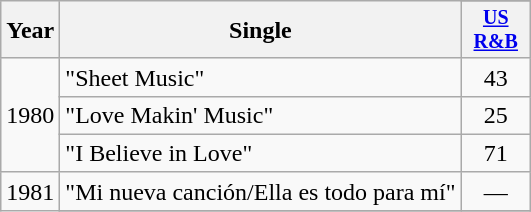<table class="wikitable" style="text-align:center;">
<tr>
<th rowspan="2">Year</th>
<th rowspan="2">Single</th>
</tr>
<tr style="font-size:smaller;">
<th width="40"><a href='#'>US<br>R&B</a><br></th>
</tr>
<tr>
<td rowspan="3">1980</td>
<td align="left">"Sheet Music"</td>
<td>43</td>
</tr>
<tr>
<td align="left">"Love Makin' Music"</td>
<td>25</td>
</tr>
<tr>
<td align="left">"I Believe in Love"</td>
<td>71</td>
</tr>
<tr>
<td rowspan="3">1981</td>
<td align="left">"Mi nueva canción/Ella es todo para mí"</td>
<td>—</td>
</tr>
<tr>
</tr>
</table>
